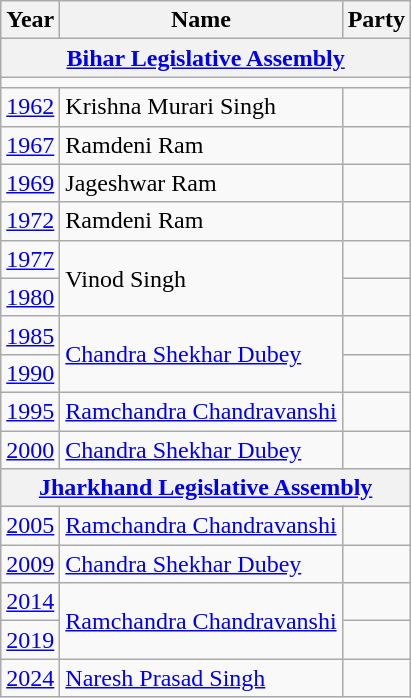<table class="wikitable sortable">
<tr>
<th>Year</th>
<th>Name</th>
<th colspan=2>Party</th>
</tr>
<tr>
<th colspan=4><a href='#'>Bihar Legislative Assembly</a></th>
</tr>
<tr>
<td colspan="4"></td>
</tr>
<tr>
<td><a href='#'>1962</a></td>
<td>Krishna Murari Singh</td>
<td></td>
</tr>
<tr>
<td><a href='#'>1967</a></td>
<td>Ramdeni Ram</td>
<td></td>
</tr>
<tr>
<td><a href='#'>1969</a></td>
<td>Jageshwar Ram</td>
<td></td>
</tr>
<tr>
<td><a href='#'>1972</a></td>
<td>Ramdeni Ram</td>
<td></td>
</tr>
<tr>
<td><a href='#'>1977</a></td>
<td rowspan="2">Vinod Singh</td>
<td></td>
</tr>
<tr>
<td><a href='#'>1980</a></td>
<td></td>
</tr>
<tr>
<td><a href='#'>1985</a></td>
<td rowspan="2"><a href='#'>Chandra Shekhar Dubey</a></td>
<td></td>
</tr>
<tr>
<td><a href='#'>1990</a></td>
</tr>
<tr>
<td><a href='#'>1995</a></td>
<td><a href='#'>Ramchandra Chandravanshi</a></td>
<td></td>
</tr>
<tr>
<td><a href='#'>2000</a></td>
<td><a href='#'>Chandra Shekhar Dubey</a></td>
<td></td>
</tr>
<tr>
<th colspan=4><a href='#'>Jharkhand Legislative Assembly</a></th>
</tr>
<tr>
<td><a href='#'>2005</a></td>
<td><a href='#'>Ramchandra Chandravanshi</a></td>
<td></td>
</tr>
<tr>
<td><a href='#'>2009</a></td>
<td><a href='#'>Chandra Shekhar Dubey</a></td>
<td></td>
</tr>
<tr>
<td><a href='#'>2014</a></td>
<td rowspan=2><a href='#'>Ramchandra Chandravanshi</a></td>
<td></td>
</tr>
<tr>
<td><a href='#'>2019</a></td>
</tr>
<tr>
<td><a href='#'>2024</a></td>
<td><a href='#'>Naresh Prasad Singh</a></td>
<td></td>
</tr>
</table>
